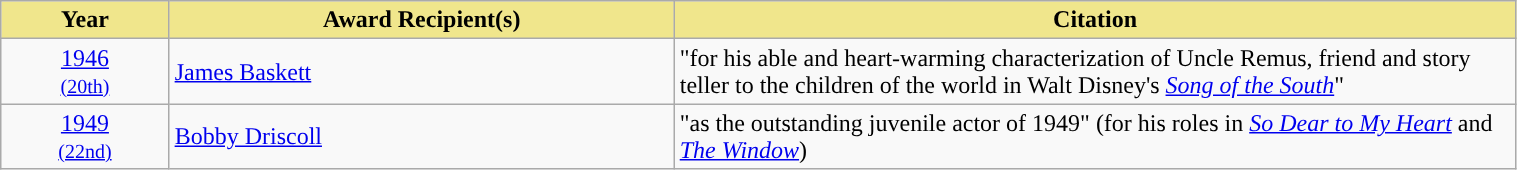<table class="wikitable" width="80%">
<tr>
<th width="5%" style="background:#F0E68C">Year</th>
<th width="15%" style="background:#F0E68C">Award Recipient(s)</th>
<th width="25%" style="background:#F0E68C">Citation</th>
</tr>
<tr>
<td align="center"><a href='#'>1946</a><br><small><a href='#'>(20th)</a></small></td>
<td><a href='#'>James Baskett</a></td>
<td>"for his able and heart-warming characterization of Uncle Remus, friend and story teller to the children of the world in Walt Disney's <em><a href='#'>Song of the South</a></em>"</td>
</tr>
<tr>
<td align="center"><a href='#'>1949</a><br><small><a href='#'>(22nd)</a></small></td>
<td><a href='#'>Bobby Driscoll</a></td>
<td>"as the outstanding juvenile actor of 1949" (for his roles in <em><a href='#'>So Dear to My Heart</a></em> and <em><a href='#'>The Window</a></em>)</td>
</tr>
</table>
